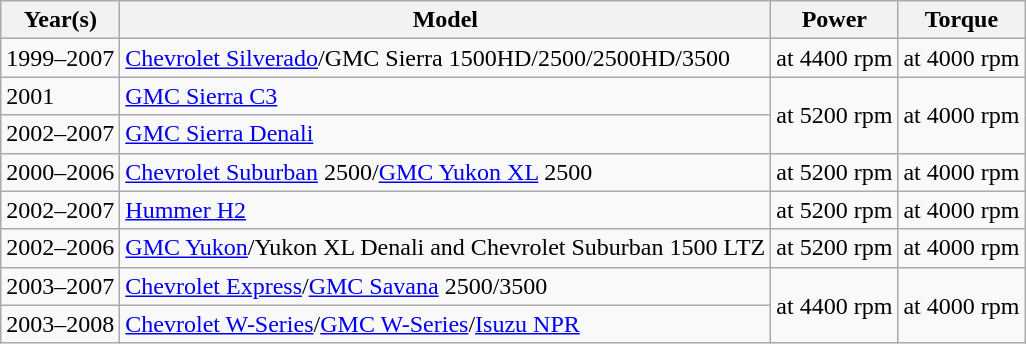<table class="wikitable">
<tr>
<th scope="col">Year(s)</th>
<th scope="col">Model</th>
<th scope="col">Power</th>
<th scope="col">Torque</th>
</tr>
<tr>
<td>1999–2007</td>
<td><a href='#'>Chevrolet Silverado</a>/GMC Sierra 1500HD/2500/2500HD/3500</td>
<td> at 4400 rpm</td>
<td> at 4000 rpm</td>
</tr>
<tr>
<td>2001</td>
<td><a href='#'>GMC Sierra C3</a></td>
<td rowspan="2"> at 5200 rpm</td>
<td rowspan="2"> at 4000 rpm</td>
</tr>
<tr>
<td>2002–2007</td>
<td><a href='#'>GMC Sierra Denali</a></td>
</tr>
<tr>
<td>2000–2006</td>
<td><a href='#'>Chevrolet Suburban</a> 2500/<a href='#'>GMC Yukon XL</a> 2500</td>
<td> at 5200 rpm</td>
<td> at 4000 rpm</td>
</tr>
<tr>
<td>2002–2007</td>
<td><a href='#'>Hummer H2</a></td>
<td> at 5200 rpm</td>
<td> at 4000 rpm</td>
</tr>
<tr>
<td>2002–2006</td>
<td><a href='#'>GMC Yukon</a>/Yukon XL Denali and Chevrolet Suburban 1500 LTZ</td>
<td> at 5200 rpm</td>
<td> at 4000 rpm</td>
</tr>
<tr>
<td>2003–2007</td>
<td><a href='#'>Chevrolet Express</a>/<a href='#'>GMC Savana</a> 2500/3500</td>
<td rowspan="2"> at 4400 rpm</td>
<td rowspan="2"> at 4000 rpm</td>
</tr>
<tr>
<td>2003–2008</td>
<td><a href='#'>Chevrolet W-Series</a>/<a href='#'>GMC W-Series</a>/<a href='#'>Isuzu NPR</a></td>
</tr>
</table>
